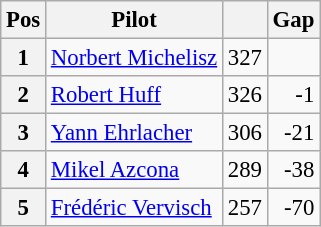<table class="wikitable" style="font-size: 95%;">
<tr>
<th>Pos</th>
<th>Pilot</th>
<th></th>
<th>Gap</th>
</tr>
<tr>
<th>1</th>
<td> <a href='#'>Norbert Michelisz</a></td>
<td align="right">327</td>
<td align="right"></td>
</tr>
<tr>
<th>2</th>
<td> <a href='#'>Robert Huff</a></td>
<td align="right">326</td>
<td align="right">-1</td>
</tr>
<tr>
<th>3</th>
<td> <a href='#'>Yann Ehrlacher</a></td>
<td align="right">306</td>
<td align="right">-21</td>
</tr>
<tr>
<th>4</th>
<td> <a href='#'>Mikel Azcona</a></td>
<td align="right">289</td>
<td align="right">-38</td>
</tr>
<tr>
<th>5</th>
<td> <a href='#'>Frédéric Vervisch</a></td>
<td align="right">257</td>
<td align="right">-70</td>
</tr>
</table>
